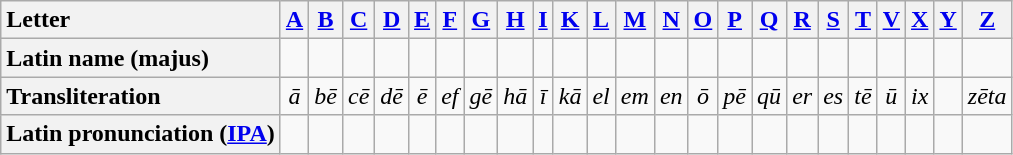<table class="wikitable" style="text-align:center">
<tr>
<th style="text-align:left">Letter</th>
<th><a href='#'>A</a></th>
<th><a href='#'>B</a></th>
<th><a href='#'>C</a></th>
<th><a href='#'>D</a></th>
<th><a href='#'>E</a></th>
<th><a href='#'>F</a></th>
<th><a href='#'>G</a></th>
<th><a href='#'>H</a></th>
<th><a href='#'>I</a></th>
<th><a href='#'>K</a></th>
<th><a href='#'>L</a></th>
<th><a href='#'>M</a></th>
<th><a href='#'>N</a></th>
<th><a href='#'>O</a></th>
<th><a href='#'>P</a></th>
<th><a href='#'>Q</a></th>
<th><a href='#'>R</a></th>
<th><a href='#'>S</a></th>
<th><a href='#'>T</a></th>
<th><a href='#'>V</a></th>
<th><a href='#'>X</a></th>
<th><a href='#'>Y</a></th>
<th><a href='#'>Z</a></th>
</tr>
<tr>
<th style="text-align:left">Latin name (majus)</th>
<td></td>
<td></td>
<td></td>
<td></td>
<td></td>
<td></td>
<td></td>
<td></td>
<td></td>
<td></td>
<td></td>
<td></td>
<td></td>
<td></td>
<td></td>
<td></td>
<td></td>
<td></td>
<td></td>
<td></td>
<td></td>
<td></td>
<td></td>
</tr>
<tr>
<th style="text-align:left">Transliteration</th>
<td><em>ā</em></td>
<td><em>bē</em></td>
<td><em>cē </em></td>
<td><em>dē </em></td>
<td><em>ē</em></td>
<td><em>ef</em></td>
<td><em>gē </em></td>
<td><em>hā</em></td>
<td><em>ī</em></td>
<td><em>kā </em></td>
<td><em>el</em></td>
<td><em>em</em></td>
<td><em>en</em></td>
<td><em>ō </em></td>
<td><em>pē</em></td>
<td><em>qū </em></td>
<td><em>er</em></td>
<td><em>es </em></td>
<td><em>tē</em></td>
<td><em>ū</em></td>
<td><em>ix </em></td>
<td></td>
<td><em>zēta</em></td>
</tr>
<tr>
<th style="text-align:left">Latin pronunciation (<a href='#'>IPA</a>)</th>
<td></td>
<td></td>
<td></td>
<td></td>
<td></td>
<td></td>
<td></td>
<td></td>
<td></td>
<td></td>
<td></td>
<td></td>
<td></td>
<td></td>
<td></td>
<td></td>
<td></td>
<td></td>
<td></td>
<td></td>
<td></td>
<td></td>
<td></td>
</tr>
</table>
